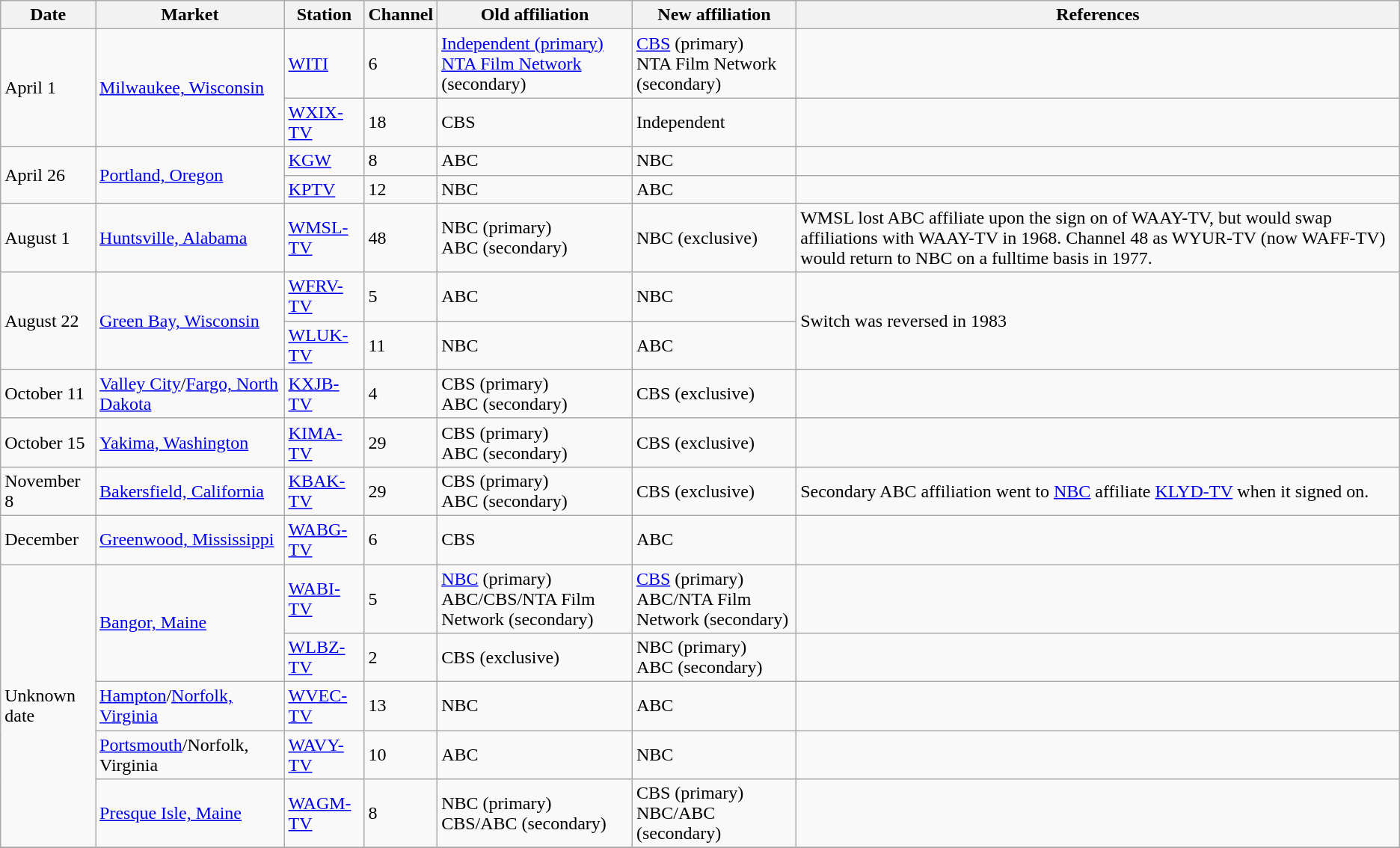<table class="wikitable unsortable">
<tr>
<th>Date</th>
<th>Market</th>
<th>Station</th>
<th>Channel</th>
<th>Old affiliation</th>
<th>New affiliation</th>
<th>References</th>
</tr>
<tr>
<td rowspan=2>April 1</td>
<td rowspan=2><a href='#'>Milwaukee, Wisconsin</a></td>
<td><a href='#'>WITI</a></td>
<td>6</td>
<td><a href='#'>Independent (primary)</a> <br> <a href='#'>NTA Film Network</a> (secondary)</td>
<td><a href='#'>CBS</a> (primary) <br> NTA Film Network (secondary)</td>
<td></td>
</tr>
<tr>
<td><a href='#'>WXIX-TV</a></td>
<td>18</td>
<td>CBS</td>
<td>Independent</td>
<td></td>
</tr>
<tr>
<td rowspan=2>April 26</td>
<td rowspan=2><a href='#'>Portland, Oregon</a></td>
<td><a href='#'>KGW</a></td>
<td>8</td>
<td>ABC</td>
<td>NBC</td>
<td></td>
</tr>
<tr>
<td><a href='#'>KPTV</a></td>
<td>12</td>
<td>NBC</td>
<td>ABC</td>
<td></td>
</tr>
<tr>
<td>August 1</td>
<td><a href='#'>Huntsville, Alabama</a></td>
<td><a href='#'>WMSL-TV</a></td>
<td>48</td>
<td>NBC (primary) <br> ABC (secondary)</td>
<td>NBC (exclusive)</td>
<td>WMSL lost ABC affiliate upon the sign on of WAAY-TV, but would swap affiliations with WAAY-TV in 1968. Channel 48 as WYUR-TV (now WAFF-TV) would return to NBC on a fulltime basis in 1977.</td>
</tr>
<tr>
<td rowspan=2>August 22</td>
<td rowspan=2><a href='#'>Green Bay, Wisconsin</a></td>
<td><a href='#'>WFRV-TV</a></td>
<td>5</td>
<td>ABC</td>
<td>NBC</td>
<td rowspan=2>Switch was reversed in 1983</td>
</tr>
<tr>
<td><a href='#'>WLUK-TV</a></td>
<td>11</td>
<td>NBC</td>
<td>ABC</td>
</tr>
<tr>
<td>October 11</td>
<td><a href='#'>Valley City</a>/<a href='#'>Fargo, North Dakota</a></td>
<td><a href='#'>KXJB-TV</a></td>
<td>4</td>
<td>CBS (primary) <br> ABC (secondary)</td>
<td>CBS (exclusive)</td>
<td></td>
</tr>
<tr>
<td>October 15</td>
<td><a href='#'>Yakima, Washington</a></td>
<td><a href='#'>KIMA-TV</a></td>
<td>29</td>
<td>CBS (primary) <br> ABC (secondary)</td>
<td>CBS (exclusive)</td>
<td></td>
</tr>
<tr>
<td>November 8</td>
<td><a href='#'>Bakersfield, California</a></td>
<td><a href='#'>KBAK-TV</a></td>
<td>29</td>
<td>CBS (primary) <br> ABC (secondary)</td>
<td>CBS (exclusive)</td>
<td>Secondary ABC affiliation went to <a href='#'>NBC</a> affiliate <a href='#'>KLYD-TV</a> when it signed on.</td>
</tr>
<tr>
<td>December</td>
<td><a href='#'>Greenwood, Mississippi</a></td>
<td><a href='#'>WABG-TV</a></td>
<td>6</td>
<td>CBS</td>
<td>ABC</td>
<td></td>
</tr>
<tr>
<td rowspan=5>Unknown date</td>
<td rowspan=2><a href='#'>Bangor, Maine</a></td>
<td><a href='#'>WABI-TV</a></td>
<td>5</td>
<td><a href='#'>NBC</a> (primary) <br> ABC/CBS/NTA Film Network (secondary)</td>
<td><a href='#'>CBS</a> (primary) <br> ABC/NTA Film Network (secondary)</td>
<td></td>
</tr>
<tr>
<td><a href='#'>WLBZ-TV</a></td>
<td>2</td>
<td>CBS (exclusive)</td>
<td>NBC (primary) <br> ABC (secondary)</td>
<td></td>
</tr>
<tr>
<td><a href='#'>Hampton</a>/<a href='#'>Norfolk, Virginia</a></td>
<td><a href='#'>WVEC-TV</a></td>
<td>13</td>
<td>NBC</td>
<td>ABC</td>
<td></td>
</tr>
<tr>
<td><a href='#'>Portsmouth</a>/Norfolk, Virginia</td>
<td><a href='#'>WAVY-TV</a></td>
<td>10</td>
<td>ABC</td>
<td>NBC</td>
<td></td>
</tr>
<tr>
<td><a href='#'>Presque Isle, Maine</a></td>
<td><a href='#'>WAGM-TV</a></td>
<td>8</td>
<td>NBC (primary) <br> CBS/ABC (secondary)</td>
<td>CBS (primary) <br> NBC/ABC (secondary)</td>
<td></td>
</tr>
<tr>
</tr>
</table>
